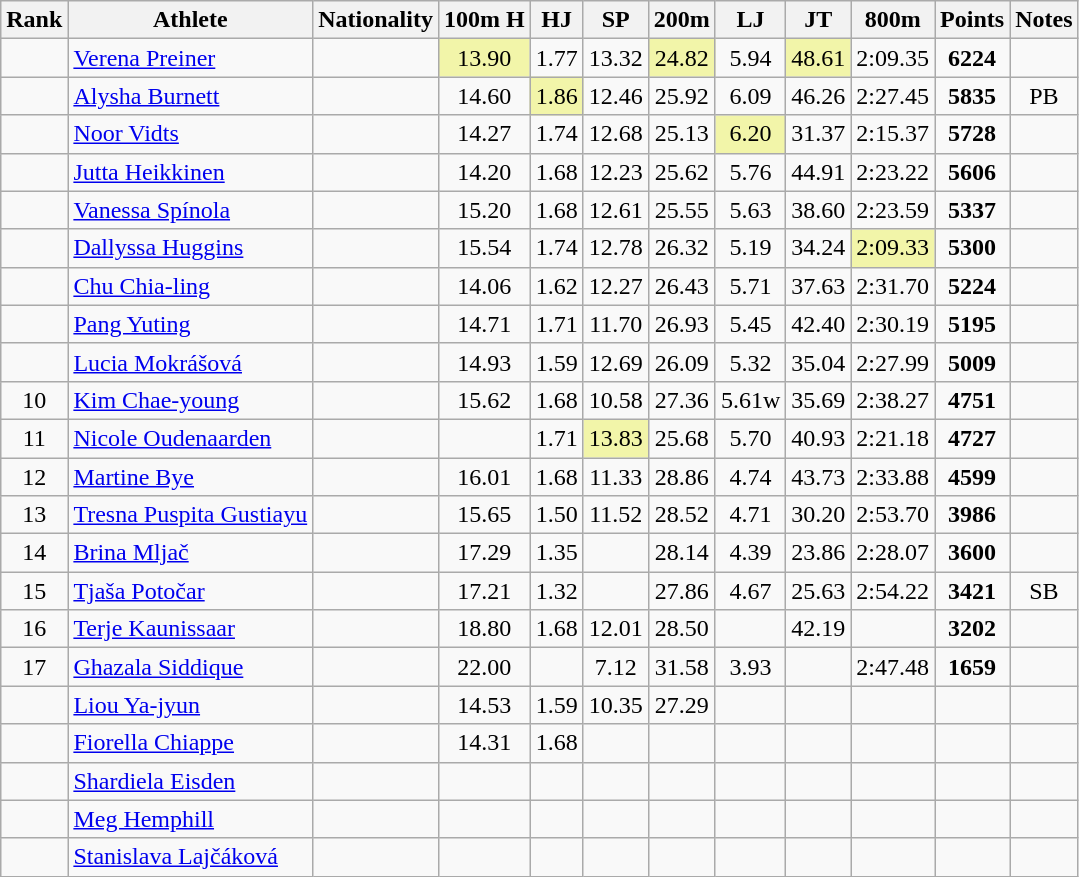<table class="wikitable sortable" style=" text-align:center">
<tr>
<th>Rank</th>
<th>Athlete</th>
<th>Nationality</th>
<th>100m H</th>
<th>HJ</th>
<th>SP</th>
<th>200m</th>
<th>LJ</th>
<th>JT</th>
<th>800m</th>
<th>Points</th>
<th>Notes</th>
</tr>
<tr>
<td></td>
<td align=left><a href='#'>Verena Preiner</a></td>
<td align=left></td>
<td bgcolor=#F2F5A9>13.90</td>
<td>1.77</td>
<td>13.32</td>
<td bgcolor=#F2F5A9>24.82</td>
<td>5.94</td>
<td bgcolor=#F2F5A9>48.61</td>
<td>2:09.35</td>
<td><strong>6224</strong></td>
<td></td>
</tr>
<tr>
<td></td>
<td align=left><a href='#'>Alysha Burnett</a></td>
<td align=left></td>
<td>14.60</td>
<td bgcolor=#F2F5A9>1.86</td>
<td>12.46</td>
<td>25.92</td>
<td>6.09</td>
<td>46.26</td>
<td>2:27.45</td>
<td><strong>5835</strong></td>
<td>PB</td>
</tr>
<tr>
<td></td>
<td align=left><a href='#'>Noor Vidts</a></td>
<td align=left></td>
<td>14.27</td>
<td>1.74</td>
<td>12.68</td>
<td>25.13</td>
<td bgcolor=#F2F5A9>6.20</td>
<td>31.37</td>
<td>2:15.37</td>
<td><strong>5728</strong></td>
<td></td>
</tr>
<tr>
<td></td>
<td align=left><a href='#'>Jutta Heikkinen</a></td>
<td align=left></td>
<td>14.20</td>
<td>1.68</td>
<td>12.23</td>
<td>25.62</td>
<td>5.76</td>
<td>44.91</td>
<td>2:23.22</td>
<td><strong>5606</strong></td>
<td></td>
</tr>
<tr>
<td></td>
<td align=left><a href='#'>Vanessa Spínola</a></td>
<td align=left></td>
<td>15.20</td>
<td>1.68</td>
<td>12.61</td>
<td>25.55</td>
<td>5.63</td>
<td>38.60</td>
<td>2:23.59</td>
<td><strong>5337</strong></td>
<td></td>
</tr>
<tr>
<td></td>
<td align=left><a href='#'>Dallyssa Huggins</a></td>
<td align=left></td>
<td>15.54</td>
<td>1.74</td>
<td>12.78</td>
<td>26.32</td>
<td>5.19</td>
<td>34.24</td>
<td bgcolor=#F2F5A9>2:09.33</td>
<td><strong>5300</strong></td>
<td></td>
</tr>
<tr>
<td></td>
<td align=left><a href='#'>Chu Chia-ling</a></td>
<td align=left></td>
<td>14.06</td>
<td>1.62</td>
<td>12.27</td>
<td>26.43</td>
<td>5.71</td>
<td>37.63</td>
<td>2:31.70</td>
<td><strong>5224</strong></td>
<td></td>
</tr>
<tr>
<td></td>
<td align=left><a href='#'>Pang Yuting</a></td>
<td align=left></td>
<td>14.71</td>
<td>1.71</td>
<td>11.70</td>
<td>26.93</td>
<td>5.45</td>
<td>42.40</td>
<td>2:30.19</td>
<td><strong>5195</strong></td>
<td></td>
</tr>
<tr>
<td></td>
<td align=left><a href='#'>Lucia Mokrášová</a></td>
<td align=left></td>
<td>14.93</td>
<td>1.59</td>
<td>12.69</td>
<td>26.09</td>
<td>5.32</td>
<td>35.04</td>
<td>2:27.99</td>
<td><strong>5009</strong></td>
<td></td>
</tr>
<tr>
<td>10</td>
<td align=left><a href='#'>Kim Chae-young</a></td>
<td align=left></td>
<td>15.62</td>
<td>1.68</td>
<td>10.58</td>
<td>27.36</td>
<td>5.61w</td>
<td>35.69</td>
<td>2:38.27</td>
<td><strong>4751</strong></td>
<td></td>
</tr>
<tr>
<td>11</td>
<td align=left><a href='#'>Nicole Oudenaarden</a></td>
<td align=left></td>
<td></td>
<td>1.71</td>
<td bgcolor=#F2F5A9>13.83</td>
<td>25.68</td>
<td>5.70</td>
<td>40.93</td>
<td>2:21.18</td>
<td><strong>4727</strong></td>
<td></td>
</tr>
<tr>
<td>12</td>
<td align=left><a href='#'>Martine Bye</a></td>
<td align=left></td>
<td>16.01</td>
<td>1.68</td>
<td>11.33</td>
<td>28.86</td>
<td>4.74</td>
<td>43.73</td>
<td>2:33.88</td>
<td><strong>4599</strong></td>
<td></td>
</tr>
<tr>
<td>13</td>
<td align=left><a href='#'>Tresna Puspita Gustiayu</a></td>
<td align=left></td>
<td>15.65</td>
<td>1.50</td>
<td>11.52</td>
<td>28.52</td>
<td>4.71</td>
<td>30.20</td>
<td>2:53.70</td>
<td><strong>3986</strong></td>
<td></td>
</tr>
<tr>
<td>14</td>
<td align=left><a href='#'>Brina Mljač</a></td>
<td align=left></td>
<td>17.29</td>
<td>1.35</td>
<td></td>
<td>28.14</td>
<td>4.39</td>
<td>23.86</td>
<td>2:28.07</td>
<td><strong>3600</strong></td>
<td></td>
</tr>
<tr>
<td>15</td>
<td align=left><a href='#'>Tjaša Potočar</a></td>
<td align=left></td>
<td>17.21</td>
<td>1.32</td>
<td></td>
<td>27.86</td>
<td>4.67</td>
<td>25.63</td>
<td>2:54.22</td>
<td><strong>3421</strong></td>
<td>SB</td>
</tr>
<tr>
<td>16</td>
<td align=left><a href='#'>Terje Kaunissaar</a></td>
<td align=left></td>
<td>18.80</td>
<td>1.68</td>
<td>12.01</td>
<td>28.50</td>
<td></td>
<td>42.19</td>
<td></td>
<td><strong>3202</strong></td>
<td></td>
</tr>
<tr>
<td>17</td>
<td align=left><a href='#'>Ghazala Siddique</a></td>
<td align=left></td>
<td>22.00</td>
<td></td>
<td>7.12</td>
<td>31.58</td>
<td>3.93</td>
<td></td>
<td>2:47.48</td>
<td><strong>1659</strong></td>
<td></td>
</tr>
<tr>
<td></td>
<td align=left><a href='#'>Liou Ya-jyun</a></td>
<td align=left></td>
<td>14.53</td>
<td>1.59</td>
<td>10.35</td>
<td>27.29</td>
<td></td>
<td></td>
<td></td>
<td><strong></strong></td>
<td></td>
</tr>
<tr>
<td></td>
<td align=left><a href='#'>Fiorella Chiappe</a></td>
<td align=left></td>
<td>14.31</td>
<td>1.68</td>
<td></td>
<td></td>
<td></td>
<td></td>
<td></td>
<td><strong></strong></td>
<td></td>
</tr>
<tr>
<td></td>
<td align=left><a href='#'>Shardiela Eisden</a></td>
<td align=left></td>
<td></td>
<td></td>
<td></td>
<td></td>
<td></td>
<td></td>
<td></td>
<td><strong></strong></td>
<td></td>
</tr>
<tr>
<td></td>
<td align=left><a href='#'>Meg Hemphill</a></td>
<td align=left></td>
<td></td>
<td></td>
<td></td>
<td></td>
<td></td>
<td></td>
<td></td>
<td><strong></strong></td>
<td></td>
</tr>
<tr>
<td></td>
<td align=left><a href='#'>Stanislava Lajčáková</a></td>
<td align=left></td>
<td></td>
<td></td>
<td></td>
<td></td>
<td></td>
<td></td>
<td></td>
<td><strong></strong></td>
<td></td>
</tr>
</table>
